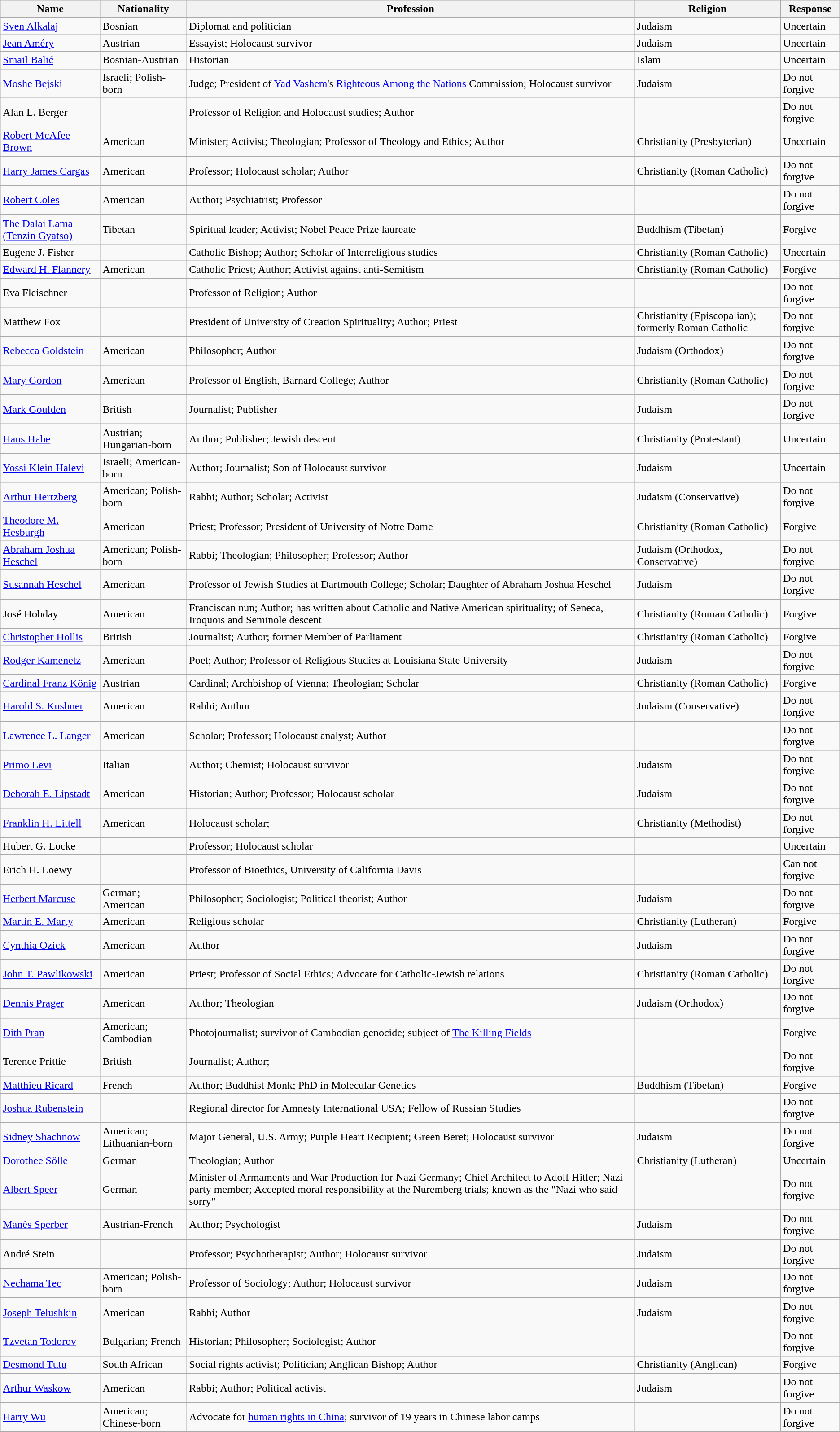<table class="wikitable sortable">
<tr>
<th>Name</th>
<th>Nationality</th>
<th>Profession</th>
<th>Religion</th>
<th>Response</th>
</tr>
<tr>
<td><a href='#'>Sven Alkalaj</a></td>
<td>Bosnian</td>
<td>Diplomat and politician</td>
<td>Judaism</td>
<td>Uncertain</td>
</tr>
<tr>
<td><a href='#'>Jean Améry</a></td>
<td>Austrian</td>
<td>Essayist; Holocaust survivor</td>
<td>Judaism</td>
<td>Uncertain</td>
</tr>
<tr>
<td><a href='#'>Smail Balić</a></td>
<td>Bosnian-Austrian</td>
<td>Historian</td>
<td>Islam</td>
<td>Uncertain</td>
</tr>
<tr>
<td><a href='#'>Moshe Bejski</a></td>
<td>Israeli; Polish-born</td>
<td>Judge; President of <a href='#'>Yad Vashem</a>'s <a href='#'>Righteous Among the Nations</a> Commission; Holocaust survivor</td>
<td>Judaism</td>
<td>Do not forgive</td>
</tr>
<tr>
<td>Alan L. Berger</td>
<td></td>
<td>Professor of Religion and Holocaust studies; Author</td>
<td></td>
<td>Do not forgive</td>
</tr>
<tr>
<td><a href='#'>Robert McAfee Brown</a></td>
<td>American</td>
<td>Minister; Activist; Theologian; Professor of Theology and Ethics; Author</td>
<td>Christianity (Presbyterian)</td>
<td>Uncertain</td>
</tr>
<tr>
<td><a href='#'>Harry James Cargas</a></td>
<td>American</td>
<td>Professor; Holocaust scholar; Author</td>
<td>Christianity (Roman Catholic)</td>
<td>Do not forgive</td>
</tr>
<tr>
<td><a href='#'>Robert Coles</a></td>
<td>American</td>
<td>Author; Psychiatrist; Professor</td>
<td></td>
<td>Do not forgive</td>
</tr>
<tr>
<td><a href='#'>The Dalai Lama (Tenzin Gyatso)</a></td>
<td>Tibetan</td>
<td>Spiritual leader; Activist; Nobel Peace Prize laureate</td>
<td>Buddhism (Tibetan)</td>
<td>Forgive</td>
</tr>
<tr>
<td>Eugene J. Fisher</td>
<td></td>
<td>Catholic Bishop; Author; Scholar of Interreligious studies</td>
<td>Christianity (Roman Catholic)</td>
<td>Uncertain</td>
</tr>
<tr>
<td><a href='#'>Edward H. Flannery</a></td>
<td>American</td>
<td>Catholic Priest; Author; Activist against anti-Semitism</td>
<td>Christianity (Roman Catholic)</td>
<td>Forgive</td>
</tr>
<tr>
<td>Eva Fleischner</td>
<td></td>
<td>Professor of Religion; Author</td>
<td></td>
<td>Do not forgive</td>
</tr>
<tr>
<td>Matthew Fox</td>
<td></td>
<td>President of University of Creation Spirituality; Author; Priest</td>
<td>Christianity (Episcopalian); formerly Roman Catholic</td>
<td>Do not forgive</td>
</tr>
<tr>
<td><a href='#'>Rebecca Goldstein</a></td>
<td>American</td>
<td>Philosopher; Author</td>
<td>Judaism (Orthodox)</td>
<td>Do not forgive</td>
</tr>
<tr>
<td><a href='#'>Mary Gordon</a></td>
<td>American</td>
<td>Professor of English, Barnard College; Author</td>
<td>Christianity (Roman Catholic)</td>
<td>Do not forgive</td>
</tr>
<tr>
<td><a href='#'>Mark Goulden</a></td>
<td>British</td>
<td>Journalist; Publisher</td>
<td>Judaism</td>
<td>Do not forgive</td>
</tr>
<tr>
<td><a href='#'>Hans Habe</a></td>
<td>Austrian; Hungarian-born</td>
<td>Author; Publisher; Jewish descent</td>
<td>Christianity (Protestant)</td>
<td>Uncertain</td>
</tr>
<tr>
<td><a href='#'>Yossi Klein Halevi</a></td>
<td>Israeli; American-born</td>
<td>Author; Journalist; Son of Holocaust survivor</td>
<td>Judaism</td>
<td>Uncertain</td>
</tr>
<tr>
<td><a href='#'>Arthur Hertzberg</a></td>
<td>American; Polish-born</td>
<td>Rabbi; Author; Scholar; Activist</td>
<td>Judaism (Conservative)</td>
<td>Do not forgive</td>
</tr>
<tr>
<td><a href='#'>Theodore M. Hesburgh</a></td>
<td>American</td>
<td>Priest; Professor; President of University of Notre Dame</td>
<td>Christianity (Roman Catholic)</td>
<td>Forgive</td>
</tr>
<tr>
<td><a href='#'>Abraham Joshua Heschel</a></td>
<td>American; Polish-born</td>
<td>Rabbi; Theologian; Philosopher; Professor; Author</td>
<td>Judaism (Orthodox, Conservative)</td>
<td>Do not forgive</td>
</tr>
<tr>
<td><a href='#'>Susannah Heschel</a></td>
<td>American</td>
<td>Professor of Jewish Studies at Dartmouth College; Scholar; Daughter of Abraham Joshua Heschel</td>
<td>Judaism</td>
<td>Do not forgive</td>
</tr>
<tr>
<td>José Hobday</td>
<td>American</td>
<td>Franciscan nun; Author; has written about Catholic and Native American spirituality; of Seneca, Iroquois and Seminole descent</td>
<td>Christianity (Roman Catholic)</td>
<td>Forgive</td>
</tr>
<tr>
<td><a href='#'>Christopher Hollis</a></td>
<td>British</td>
<td>Journalist; Author; former Member of Parliament</td>
<td>Christianity (Roman Catholic)</td>
<td>Forgive</td>
</tr>
<tr>
<td><a href='#'>Rodger Kamenetz</a></td>
<td>American</td>
<td>Poet; Author; Professor of Religious Studies at Louisiana State University</td>
<td>Judaism</td>
<td>Do not forgive</td>
</tr>
<tr>
<td><a href='#'>Cardinal Franz König</a></td>
<td>Austrian</td>
<td>Cardinal; Archbishop of Vienna; Theologian; Scholar</td>
<td>Christianity (Roman Catholic)</td>
<td>Forgive</td>
</tr>
<tr>
<td><a href='#'>Harold S. Kushner</a></td>
<td>American</td>
<td>Rabbi; Author</td>
<td>Judaism (Conservative)</td>
<td>Do not forgive</td>
</tr>
<tr>
<td><a href='#'>Lawrence L. Langer</a></td>
<td>American</td>
<td>Scholar; Professor; Holocaust analyst; Author</td>
<td></td>
<td>Do not forgive</td>
</tr>
<tr>
<td><a href='#'>Primo Levi</a></td>
<td>Italian</td>
<td>Author; Chemist; Holocaust survivor</td>
<td>Judaism</td>
<td>Do not forgive</td>
</tr>
<tr>
<td><a href='#'>Deborah E. Lipstadt</a></td>
<td>American</td>
<td>Historian; Author; Professor; Holocaust scholar</td>
<td>Judaism</td>
<td>Do not forgive</td>
</tr>
<tr>
<td><a href='#'>Franklin H. Littell</a></td>
<td>American</td>
<td>Holocaust scholar;</td>
<td>Christianity (Methodist)</td>
<td>Do not forgive</td>
</tr>
<tr>
<td>Hubert G. Locke</td>
<td></td>
<td>Professor; Holocaust scholar</td>
<td></td>
<td>Uncertain</td>
</tr>
<tr>
<td>Erich H. Loewy</td>
<td></td>
<td>Professor of Bioethics, University of California Davis</td>
<td></td>
<td>Can not forgive</td>
</tr>
<tr>
<td><a href='#'>Herbert Marcuse</a></td>
<td>German; American</td>
<td>Philosopher; Sociologist; Political theorist; Author</td>
<td>Judaism</td>
<td>Do not forgive</td>
</tr>
<tr>
<td><a href='#'>Martin E. Marty</a></td>
<td>American</td>
<td>Religious scholar</td>
<td>Christianity (Lutheran)</td>
<td>Forgive</td>
</tr>
<tr>
<td><a href='#'>Cynthia Ozick</a></td>
<td>American</td>
<td>Author</td>
<td>Judaism</td>
<td>Do not forgive</td>
</tr>
<tr>
<td><a href='#'>John T. Pawlikowski</a></td>
<td>American</td>
<td>Priest; Professor of Social Ethics; Advocate for Catholic-Jewish relations</td>
<td>Christianity (Roman Catholic)</td>
<td>Do not forgive</td>
</tr>
<tr>
<td><a href='#'>Dennis Prager</a></td>
<td>American</td>
<td>Author; Theologian</td>
<td>Judaism (Orthodox)</td>
<td>Do not forgive</td>
</tr>
<tr>
<td><a href='#'>Dith Pran</a></td>
<td>American; Cambodian</td>
<td>Photojournalist; survivor of Cambodian genocide; subject of <a href='#'>The Killing Fields</a></td>
<td></td>
<td>Forgive</td>
</tr>
<tr>
<td>Terence Prittie</td>
<td>British</td>
<td>Journalist; Author;</td>
<td></td>
<td>Do not forgive</td>
</tr>
<tr>
<td><a href='#'>Matthieu Ricard</a></td>
<td>French</td>
<td>Author; Buddhist Monk; PhD in Molecular Genetics</td>
<td>Buddhism (Tibetan)</td>
<td>Forgive</td>
</tr>
<tr>
<td><a href='#'>Joshua Rubenstein</a></td>
<td></td>
<td>Regional director for Amnesty International USA; Fellow of Russian Studies</td>
<td></td>
<td>Do not forgive</td>
</tr>
<tr>
<td><a href='#'>Sidney Shachnow</a></td>
<td>American; Lithuanian-born</td>
<td>Major General, U.S. Army; Purple Heart Recipient; Green Beret; Holocaust survivor</td>
<td>Judaism</td>
<td>Do not forgive</td>
</tr>
<tr>
<td><a href='#'>Dorothee Sölle</a></td>
<td>German</td>
<td>Theologian; Author</td>
<td>Christianity (Lutheran)</td>
<td>Uncertain</td>
</tr>
<tr>
<td><a href='#'>Albert Speer</a></td>
<td>German</td>
<td>Minister of Armaments and War Production for Nazi Germany; Chief Architect to Adolf Hitler; Nazi party member; Accepted moral responsibility at the Nuremberg trials; known as the "Nazi who said sorry"</td>
<td></td>
<td>Do not forgive</td>
</tr>
<tr>
<td><a href='#'>Manès Sperber</a></td>
<td>Austrian-French</td>
<td>Author; Psychologist</td>
<td>Judaism</td>
<td>Do not forgive</td>
</tr>
<tr>
<td>André Stein</td>
<td></td>
<td>Professor; Psychotherapist; Author; Holocaust survivor</td>
<td>Judaism</td>
<td>Do not forgive</td>
</tr>
<tr>
<td><a href='#'>Nechama Tec</a></td>
<td>American; Polish-born</td>
<td>Professor of Sociology; Author; Holocaust survivor</td>
<td>Judaism</td>
<td>Do not forgive</td>
</tr>
<tr>
<td><a href='#'>Joseph Telushkin</a></td>
<td>American</td>
<td>Rabbi; Author</td>
<td>Judaism</td>
<td>Do not forgive</td>
</tr>
<tr>
<td><a href='#'>Tzvetan Todorov</a></td>
<td>Bulgarian; French</td>
<td>Historian; Philosopher; Sociologist; Author</td>
<td></td>
<td>Do not forgive</td>
</tr>
<tr>
<td><a href='#'>Desmond Tutu</a></td>
<td>South African</td>
<td>Social rights activist; Politician; Anglican Bishop; Author</td>
<td>Christianity (Anglican)</td>
<td>Forgive</td>
</tr>
<tr>
<td><a href='#'>Arthur Waskow</a></td>
<td>American</td>
<td>Rabbi; Author; Political activist</td>
<td>Judaism</td>
<td>Do not forgive</td>
</tr>
<tr>
<td><a href='#'>Harry Wu</a></td>
<td>American; Chinese-born</td>
<td>Advocate for <a href='#'>human rights in China</a>; survivor of 19 years in Chinese labor camps</td>
<td></td>
<td>Do not forgive</td>
</tr>
</table>
